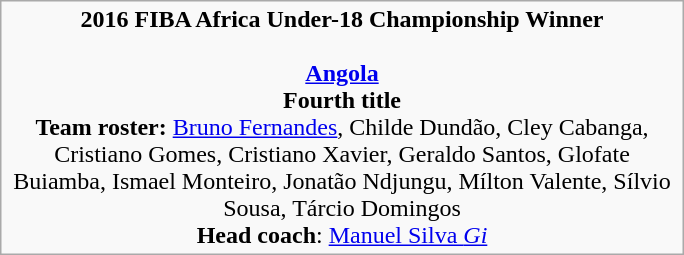<table class="wikitable" width=36% style="text-align:center; margin:auto">
<tr align=center>
<td><strong>2016 FIBA Africa Under-18 Championship Winner</strong><br><br><strong><a href='#'>Angola</a></strong><br><strong>Fourth title</strong><br><strong>Team roster:</strong> <a href='#'>Bruno Fernandes</a>, Childe Dundão, Cley Cabanga, Cristiano Gomes, Cristiano Xavier, Geraldo Santos, Glofate Buiamba, Ismael Monteiro, Jonatão Ndjungu, Mílton Valente, Sílvio Sousa, Tárcio Domingos <br><strong>Head coach</strong>: <a href='#'>Manuel Silva <em>Gi</em></a></td>
</tr>
</table>
